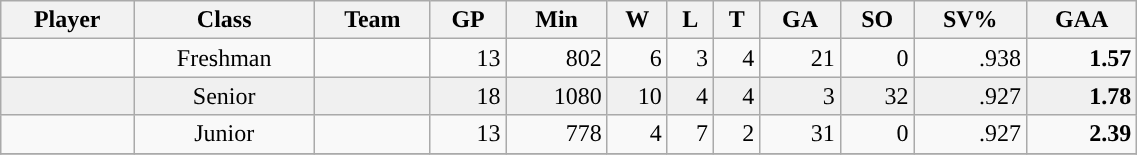<table class="wikitable sortable" style="text-align: center; "width=60%">
<tr>
<th>Player</th>
<th>Class</th>
<th>Team</th>
<th>GP</th>
<th>Min</th>
<th>W</th>
<th>L</th>
<th>T</th>
<th>GA</th>
<th>SO</th>
<th>SV%</th>
<th>GAA</th>
</tr>
<tr>
<td style="text-align: left"></td>
<td>Freshman</td>
<td><strong><a href='#'></a></strong></td>
<td style="text-align: right">13</td>
<td style="text-align: right">802</td>
<td style="text-align: right">6</td>
<td style="text-align: right">3</td>
<td style="text-align: right">4</td>
<td style="text-align: right">21</td>
<td style="text-align: right">0</td>
<td style="text-align: right">.938</td>
<td style="text-align: right"><strong>1.57</strong></td>
</tr>
<tr bgcolor=f0f0f0>
<td style="text-align: left"></td>
<td>Senior</td>
<td><strong><a href='#'></a></strong></td>
<td style="text-align: right">18</td>
<td style="text-align: right">1080</td>
<td style="text-align: right">10</td>
<td style="text-align: right">4</td>
<td style="text-align: right">4</td>
<td style="text-align: right">3</td>
<td style="text-align: right">32</td>
<td style="text-align: right">.927</td>
<td style="text-align: right"><strong>1.78</strong></td>
</tr>
<tr>
<td style="text-align: left"></td>
<td>Junior</td>
<td><strong><a href='#'></a></strong></td>
<td style="text-align: right">13</td>
<td style="text-align: right">778</td>
<td style="text-align: right">4</td>
<td style="text-align: right">7</td>
<td style="text-align: right">2</td>
<td style="text-align: right">31</td>
<td style="text-align: right">0</td>
<td style="text-align: right">.927</td>
<td style="text-align: right"><strong>2.39</strong></td>
</tr>
<tr>
</tr>
</table>
